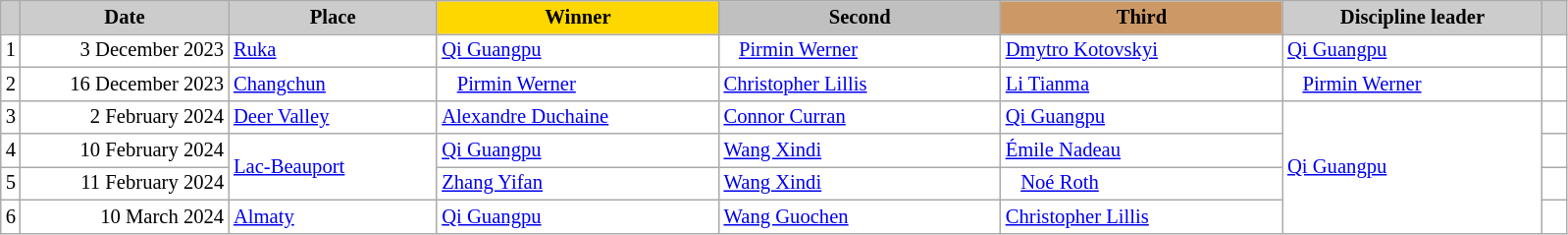<table class="wikitable plainrowheaders" style="background:#fff; font-size:86%; line-height:16px; border:grey solid 1px; border-collapse:collapse;">
<tr>
<th scope="col" style="background:#ccc; width=10 px;"></th>
<th scope="col" style="background:#ccc; width:135px;">Date</th>
<th scope="col" style="background:#ccc; width:135px;">Place</th>
<th scope="col" style="background:gold; width:185px;">Winner</th>
<th scope="col" style="background:silver; width:185px;">Second</th>
<th scope="col" style="background:#c96; width:185px;">Third</th>
<th scope="col" style="background:#ccc; width:170px;">Discipline leader</th>
<th scope="col" style="background:#ccc; width:10px;"></th>
</tr>
<tr>
<td align="center">1</td>
<td align="right">3 December 2023</td>
<td> <a href='#'>Ruka</a></td>
<td> <a href='#'>Qi Guangpu</a></td>
<td>   <a href='#'>Pirmin Werner</a></td>
<td> <a href='#'>Dmytro Kotovskyi</a></td>
<td> <a href='#'>Qi Guangpu</a></td>
<td></td>
</tr>
<tr>
<td align="center">2</td>
<td align="right">16 December 2023</td>
<td> <a href='#'>Changchun</a></td>
<td>    <a href='#'>Pirmin Werner</a></td>
<td> <a href='#'>Christopher Lillis</a></td>
<td> <a href='#'>Li Tianma</a></td>
<td>    <a href='#'>Pirmin Werner</a></td>
<td></td>
</tr>
<tr>
<td align="center">3</td>
<td align="right">2 February 2024</td>
<td> <a href='#'>Deer Valley</a></td>
<td> <a href='#'>Alexandre Duchaine</a></td>
<td> <a href='#'>Connor Curran</a></td>
<td> <a href='#'>Qi Guangpu</a></td>
<td rowspan=4> <a href='#'>Qi Guangpu</a></td>
<td></td>
</tr>
<tr>
<td align="center">4</td>
<td align="right">10 February 2024</td>
<td rowspan=2> <a href='#'>Lac-Beauport</a></td>
<td> <a href='#'>Qi Guangpu</a></td>
<td> <a href='#'>Wang Xindi</a></td>
<td> <a href='#'>Émile Nadeau</a></td>
<td></td>
</tr>
<tr>
<td align="center">5</td>
<td align="right">11 February 2024</td>
<td> <a href='#'>Zhang Yifan</a></td>
<td> <a href='#'>Wang Xindi</a></td>
<td>   <a href='#'>Noé Roth</a></td>
<td></td>
</tr>
<tr>
<td align="center">6</td>
<td align="right">10 March 2024</td>
<td> <a href='#'>Almaty</a></td>
<td> <a href='#'>Qi Guangpu</a></td>
<td> <a href='#'>Wang Guochen</a></td>
<td> <a href='#'>Christopher Lillis</a></td>
<td></td>
</tr>
</table>
